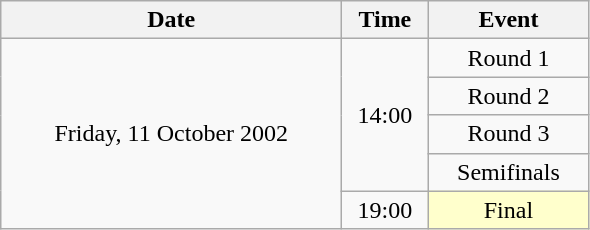<table class = "wikitable" style="text-align:center;">
<tr>
<th width=220>Date</th>
<th width=50>Time</th>
<th width=100>Event</th>
</tr>
<tr>
<td rowspan=5>Friday, 11 October 2002</td>
<td rowspan=4>14:00</td>
<td>Round 1</td>
</tr>
<tr>
<td>Round 2</td>
</tr>
<tr>
<td>Round 3</td>
</tr>
<tr>
<td>Semifinals</td>
</tr>
<tr>
<td>19:00</td>
<td bgcolor=ffffcc>Final</td>
</tr>
</table>
